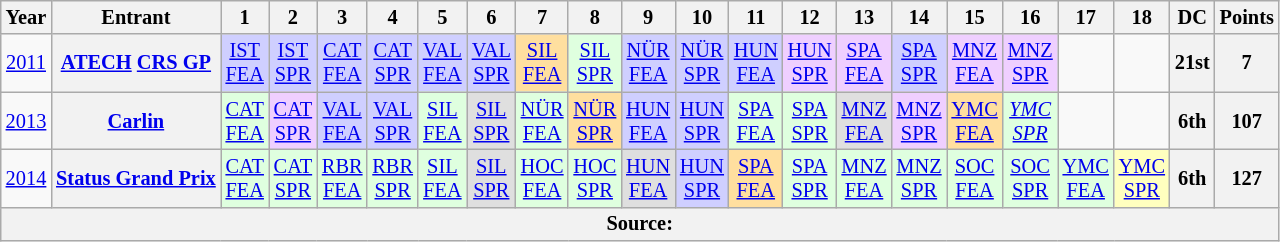<table class="wikitable" style="text-align:center; font-size:85%">
<tr>
<th>Year</th>
<th>Entrant</th>
<th>1</th>
<th>2</th>
<th>3</th>
<th>4</th>
<th>5</th>
<th>6</th>
<th>7</th>
<th>8</th>
<th>9</th>
<th>10</th>
<th>11</th>
<th>12</th>
<th>13</th>
<th>14</th>
<th>15</th>
<th>16</th>
<th>17</th>
<th>18</th>
<th>DC</th>
<th>Points</th>
</tr>
<tr>
<td><a href='#'>2011</a></td>
<th nowrap><a href='#'>ATECH</a> <a href='#'>CRS GP</a></th>
<td style="background:#CFCFFF;"><a href='#'>IST<br>FEA</a><br></td>
<td style="background:#cfcfff;"><a href='#'>IST<br>SPR</a><br></td>
<td style="background:#cfcfff;"><a href='#'>CAT<br>FEA</a><br></td>
<td style="background:#cfcfff;"><a href='#'>CAT<br>SPR</a><br></td>
<td style="background:#cfcfff;"><a href='#'>VAL<br>FEA</a><br></td>
<td style="background:#cfcfff;"><a href='#'>VAL<br>SPR</a><br></td>
<td style="background:#ffdf9f;"><a href='#'>SIL<br>FEA</a><br></td>
<td style="background:#dfffdf;"><a href='#'>SIL<br>SPR</a><br></td>
<td style="background:#CFCFFF;"><a href='#'>NÜR<br>FEA</a><br></td>
<td style="background:#CFCFFF;"><a href='#'>NÜR<br>SPR</a><br></td>
<td style="background:#CFCFFF;"><a href='#'>HUN<br>FEA</a><br></td>
<td style="background:#efcfff;"><a href='#'>HUN<br>SPR</a><br></td>
<td style="background:#efcfff;"><a href='#'>SPA<br>FEA</a><br></td>
<td style="background:#CFCFFF;"><a href='#'>SPA<br>SPR</a><br></td>
<td style="background:#efcfff;"><a href='#'>MNZ<br>FEA</a><br></td>
<td style="background:#efcfff;"><a href='#'>MNZ<br>SPR</a><br></td>
<td></td>
<td></td>
<th>21st</th>
<th>7</th>
</tr>
<tr>
<td><a href='#'>2013</a></td>
<th nowrap><a href='#'>Carlin</a></th>
<td style="background:#DFFFDF;"><a href='#'>CAT<br>FEA</a><br></td>
<td style="background:#EFCFFF;"><a href='#'>CAT<br>SPR</a><br></td>
<td style="background:#CFCFFF;"><a href='#'>VAL<br>FEA</a><br></td>
<td style="background:#CFCFFF;"><a href='#'>VAL<br>SPR</a><br></td>
<td style="background:#DFFFDF;"><a href='#'>SIL<br>FEA</a><br></td>
<td style="background:#DFDFDF;"><a href='#'>SIL<br>SPR</a><br></td>
<td style="background:#DFFFDF;"><a href='#'>NÜR<br>FEA</a><br></td>
<td style="background:#FFDF9F;"><a href='#'>NÜR<br>SPR</a><br></td>
<td style="background:#CFCFFF;"><a href='#'>HUN<br>FEA</a><br></td>
<td style="background:#CFCFFF;"><a href='#'>HUN<br>SPR</a><br></td>
<td style="background:#DFFFDF;"><a href='#'>SPA<br>FEA</a><br></td>
<td style="background:#DFFFDF;"><a href='#'>SPA<br>SPR</a><br></td>
<td style="background:#DFDFDF;"><a href='#'>MNZ<br>FEA</a><br></td>
<td style="background:#EFCFFF;"><a href='#'>MNZ<br>SPR</a><br></td>
<td style="background:#FFDF9F;"><a href='#'>YMC<br>FEA</a><br></td>
<td style="background:#DFFFDF;"><em><a href='#'>YMC<br>SPR</a></em><br></td>
<td></td>
<td></td>
<th>6th</th>
<th>107</th>
</tr>
<tr>
<td><a href='#'>2014</a></td>
<th nowrap><a href='#'>Status Grand Prix</a></th>
<td style="background:#DFFFDF;"><a href='#'>CAT<br>FEA</a><br></td>
<td style="background:#DFFFDF;"><a href='#'>CAT<br>SPR</a><br></td>
<td style="background:#DFFFDF;"><a href='#'>RBR<br>FEA</a><br></td>
<td style="background:#DFFFDF;"><a href='#'>RBR<br>SPR</a><br></td>
<td style="background:#DFFFDF;"><a href='#'>SIL<br>FEA</a><br></td>
<td style="background:#DFDFDF;"><a href='#'>SIL<br>SPR</a><br></td>
<td style="background:#DFFFDF;"><a href='#'>HOC<br>FEA</a><br></td>
<td style="background:#DFFFDF;"><a href='#'>HOC<br>SPR</a><br></td>
<td style="background:#DFDFDF;"><a href='#'>HUN<br>FEA</a><br></td>
<td style="background:#CFCFFF;"><a href='#'>HUN<br>SPR</a><br></td>
<td style="background:#FFDF9F;"><a href='#'>SPA<br>FEA</a><br></td>
<td style="background:#DFFFDF;"><a href='#'>SPA<br>SPR</a><br></td>
<td style="background:#DFFFDF;"><a href='#'>MNZ<br>FEA</a><br></td>
<td style="background:#DFFFDF;"><a href='#'>MNZ<br>SPR</a><br></td>
<td style="background:#DFFFDF;"><a href='#'>SOC<br>FEA</a><br></td>
<td style="background:#DFFFDF;"><a href='#'>SOC<br>SPR</a><br></td>
<td style="background:#DFFFDF;"><a href='#'>YMC<br>FEA</a><br></td>
<td style="background:#FFFFBF;"><a href='#'>YMC<br>SPR</a><br></td>
<th>6th</th>
<th>127</th>
</tr>
<tr>
<th colspan="22">Source:</th>
</tr>
</table>
